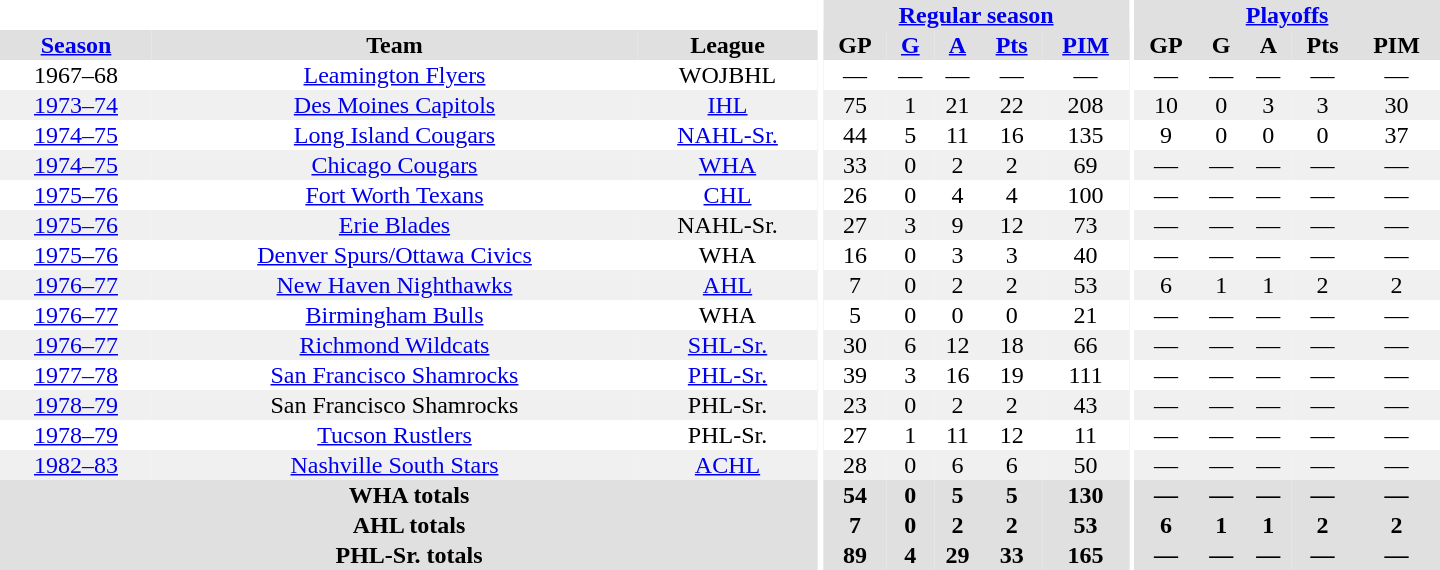<table border="0" cellpadding="1" cellspacing="0" style="text-align:center; width:60em">
<tr bgcolor="#e0e0e0">
<th colspan="3" bgcolor="#ffffff"></th>
<th rowspan="99" bgcolor="#ffffff"></th>
<th colspan="5"><a href='#'>Regular season</a></th>
<th rowspan="99" bgcolor="#ffffff"></th>
<th colspan="5"><a href='#'>Playoffs</a></th>
</tr>
<tr bgcolor="#e0e0e0">
<th><a href='#'>Season</a></th>
<th>Team</th>
<th>League</th>
<th>GP</th>
<th><a href='#'>G</a></th>
<th><a href='#'>A</a></th>
<th><a href='#'>Pts</a></th>
<th><a href='#'>PIM</a></th>
<th>GP</th>
<th>G</th>
<th>A</th>
<th>Pts</th>
<th>PIM</th>
</tr>
<tr>
<td>1967–68</td>
<td><a href='#'>Leamington Flyers</a></td>
<td>WOJBHL</td>
<td>—</td>
<td>—</td>
<td>—</td>
<td>—</td>
<td>—</td>
<td>—</td>
<td>—</td>
<td>—</td>
<td>—</td>
<td>—</td>
</tr>
<tr bgcolor="#f0f0f0">
<td><a href='#'>1973–74</a></td>
<td><a href='#'>Des Moines Capitols</a></td>
<td><a href='#'>IHL</a></td>
<td>75</td>
<td>1</td>
<td>21</td>
<td>22</td>
<td>208</td>
<td>10</td>
<td>0</td>
<td>3</td>
<td>3</td>
<td>30</td>
</tr>
<tr>
<td><a href='#'>1974–75</a></td>
<td><a href='#'>Long Island Cougars</a></td>
<td><a href='#'>NAHL-Sr.</a></td>
<td>44</td>
<td>5</td>
<td>11</td>
<td>16</td>
<td>135</td>
<td>9</td>
<td>0</td>
<td>0</td>
<td>0</td>
<td>37</td>
</tr>
<tr bgcolor="#f0f0f0">
<td><a href='#'>1974–75</a></td>
<td><a href='#'>Chicago Cougars</a></td>
<td><a href='#'>WHA</a></td>
<td>33</td>
<td>0</td>
<td>2</td>
<td>2</td>
<td>69</td>
<td>—</td>
<td>—</td>
<td>—</td>
<td>—</td>
<td>—</td>
</tr>
<tr>
<td><a href='#'>1975–76</a></td>
<td><a href='#'>Fort Worth Texans</a></td>
<td><a href='#'>CHL</a></td>
<td>26</td>
<td>0</td>
<td>4</td>
<td>4</td>
<td>100</td>
<td>—</td>
<td>—</td>
<td>—</td>
<td>—</td>
<td>—</td>
</tr>
<tr bgcolor="#f0f0f0">
<td><a href='#'>1975–76</a></td>
<td><a href='#'>Erie Blades</a></td>
<td>NAHL-Sr.</td>
<td>27</td>
<td>3</td>
<td>9</td>
<td>12</td>
<td>73</td>
<td>—</td>
<td>—</td>
<td>—</td>
<td>—</td>
<td>—</td>
</tr>
<tr>
<td><a href='#'>1975–76</a></td>
<td><a href='#'>Denver Spurs/Ottawa Civics</a></td>
<td>WHA</td>
<td>16</td>
<td>0</td>
<td>3</td>
<td>3</td>
<td>40</td>
<td>—</td>
<td>—</td>
<td>—</td>
<td>—</td>
<td>—</td>
</tr>
<tr bgcolor="#f0f0f0">
<td><a href='#'>1976–77</a></td>
<td><a href='#'>New Haven Nighthawks</a></td>
<td><a href='#'>AHL</a></td>
<td>7</td>
<td>0</td>
<td>2</td>
<td>2</td>
<td>53</td>
<td>6</td>
<td>1</td>
<td>1</td>
<td>2</td>
<td>2</td>
</tr>
<tr>
<td><a href='#'>1976–77</a></td>
<td><a href='#'>Birmingham Bulls</a></td>
<td>WHA</td>
<td>5</td>
<td>0</td>
<td>0</td>
<td>0</td>
<td>21</td>
<td>—</td>
<td>—</td>
<td>—</td>
<td>—</td>
<td>—</td>
</tr>
<tr bgcolor="#f0f0f0">
<td><a href='#'>1976–77</a></td>
<td><a href='#'>Richmond Wildcats</a></td>
<td><a href='#'>SHL-Sr.</a></td>
<td>30</td>
<td>6</td>
<td>12</td>
<td>18</td>
<td>66</td>
<td>—</td>
<td>—</td>
<td>—</td>
<td>—</td>
<td>—</td>
</tr>
<tr>
<td><a href='#'>1977–78</a></td>
<td><a href='#'>San Francisco Shamrocks</a></td>
<td><a href='#'>PHL-Sr.</a></td>
<td>39</td>
<td>3</td>
<td>16</td>
<td>19</td>
<td>111</td>
<td>—</td>
<td>—</td>
<td>—</td>
<td>—</td>
<td>—</td>
</tr>
<tr bgcolor="#f0f0f0">
<td><a href='#'>1978–79</a></td>
<td>San Francisco Shamrocks</td>
<td>PHL-Sr.</td>
<td>23</td>
<td>0</td>
<td>2</td>
<td>2</td>
<td>43</td>
<td>—</td>
<td>—</td>
<td>—</td>
<td>—</td>
<td>—</td>
</tr>
<tr>
<td><a href='#'>1978–79</a></td>
<td><a href='#'>Tucson Rustlers</a></td>
<td>PHL-Sr.</td>
<td>27</td>
<td>1</td>
<td>11</td>
<td>12</td>
<td>11</td>
<td>—</td>
<td>—</td>
<td>—</td>
<td>—</td>
<td>—</td>
</tr>
<tr bgcolor="#f0f0f0">
<td><a href='#'>1982–83</a></td>
<td><a href='#'>Nashville South Stars</a></td>
<td><a href='#'>ACHL</a></td>
<td>28</td>
<td>0</td>
<td>6</td>
<td>6</td>
<td>50</td>
<td>—</td>
<td>—</td>
<td>—</td>
<td>—</td>
<td>—</td>
</tr>
<tr>
</tr>
<tr ALIGN="center" bgcolor="#e0e0e0">
<th colspan="3">WHA totals</th>
<th ALIGN="center">54</th>
<th ALIGN="center">0</th>
<th ALIGN="center">5</th>
<th ALIGN="center">5</th>
<th ALIGN="center">130</th>
<th ALIGN="center">—</th>
<th ALIGN="center">—</th>
<th ALIGN="center">—</th>
<th ALIGN="center">—</th>
<th ALIGN="center">—</th>
</tr>
<tr>
</tr>
<tr ALIGN="center" bgcolor="#e0e0e0">
<th colspan="3">AHL totals</th>
<th ALIGN="center">7</th>
<th ALIGN="center">0</th>
<th ALIGN="center">2</th>
<th ALIGN="center">2</th>
<th ALIGN="center">53</th>
<th ALIGN="center">6</th>
<th ALIGN="center">1</th>
<th ALIGN="center">1</th>
<th ALIGN="center">2</th>
<th ALIGN="center">2</th>
</tr>
<tr>
</tr>
<tr ALIGN="center" bgcolor="#e0e0e0">
<th colspan="3">PHL-Sr. totals</th>
<th ALIGN="center">89</th>
<th ALIGN="center">4</th>
<th ALIGN="center">29</th>
<th ALIGN="center">33</th>
<th ALIGN="center">165</th>
<th ALIGN="center">—</th>
<th ALIGN="center">—</th>
<th ALIGN="center">—</th>
<th ALIGN="center">—</th>
<th ALIGN="center">—</th>
</tr>
</table>
